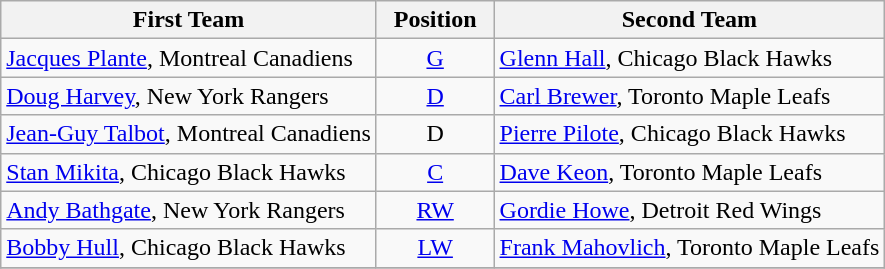<table class="wikitable">
<tr>
<th>First Team</th>
<th>  Position  </th>
<th>Second Team</th>
</tr>
<tr>
<td><a href='#'>Jacques Plante</a>, Montreal Canadiens</td>
<td align=center><a href='#'>G</a></td>
<td><a href='#'>Glenn Hall</a>, Chicago Black Hawks</td>
</tr>
<tr>
<td><a href='#'>Doug Harvey</a>, New York Rangers</td>
<td align=center><a href='#'>D</a></td>
<td><a href='#'>Carl Brewer</a>, Toronto Maple Leafs</td>
</tr>
<tr>
<td><a href='#'>Jean-Guy Talbot</a>, Montreal Canadiens</td>
<td align=center>D</td>
<td><a href='#'>Pierre Pilote</a>, Chicago Black Hawks</td>
</tr>
<tr>
<td><a href='#'>Stan Mikita</a>, Chicago Black Hawks</td>
<td align=center><a href='#'>C</a></td>
<td><a href='#'>Dave Keon</a>, Toronto Maple Leafs</td>
</tr>
<tr>
<td><a href='#'>Andy Bathgate</a>, New York Rangers</td>
<td align=center><a href='#'>RW</a></td>
<td><a href='#'>Gordie Howe</a>, Detroit Red Wings</td>
</tr>
<tr>
<td><a href='#'>Bobby Hull</a>, Chicago Black Hawks</td>
<td align=center><a href='#'>LW</a></td>
<td><a href='#'>Frank Mahovlich</a>, Toronto Maple Leafs</td>
</tr>
<tr>
</tr>
</table>
